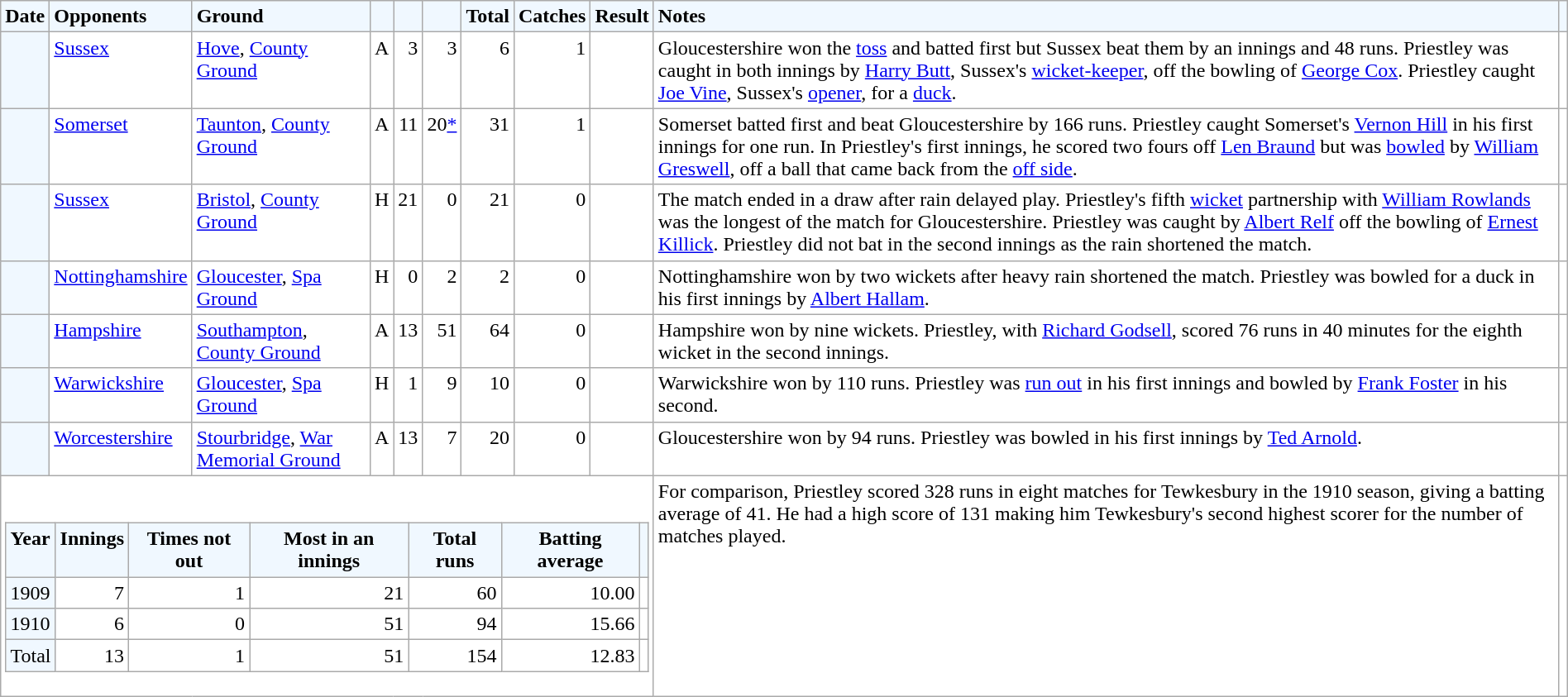<table class="wikitable plainrowheaders sortable mw-collapsible" style="margin-right: 0; background-color: White; color: Black">
<tr style="vertical-align: top">
<th scope="col" style="text-align: left; background-color: AliceBlue; color: Black">Date</th>
<th scope="col" style="text-align: left; background-color: AliceBlue; color: Black">Opponents</th>
<th scope="col" style="text-align: left; background-color: AliceBlue; color: Black">Ground</th>
<th scope="col" style="text-align: left; background-color: AliceBlue; color: Black"></th>
<th scope="col" style="text-align: right; background-color: AliceBlue; color: Black"></th>
<th scope="col" style="text-align: right; background-color: AliceBlue; color: Black"></th>
<th scope="col" style="text-align: right; background-color: AliceBlue; color: Black">Total</th>
<th scope="col" style="text-align: right; background-color: AliceBlue; color: Black">Catches</th>
<th scope="col" style="text-align: center; background-color: AliceBlue; color: Black">Result</th>
<th scope="col" style="text-align: left; background-color: AliceBlue; color: Black" class="unsortable">Notes</th>
<th scope="col" style="background-color: AliceBlue; color: Black" class="unsortable"></th>
</tr>
<tr style="vertical-align: top">
<td style="text-align: left; background-color: AliceBlue; color: Black"> </td>
<td><a href='#'>Sussex</a></td>
<td><a href='#'>Hove</a>, <a href='#'>County Ground</a></td>
<td style="text-align: center">A</td>
<td style="text-align: right">3</td>
<td style="text-align: right">3</td>
<td style="text-align: right">6</td>
<td style="text-align: right">1</td>
<td></td>
<td>Gloucestershire won the <a href='#'>toss</a> and batted first but Sussex beat them by an innings and 48 runs. Priestley was caught in both innings by <a href='#'>Harry Butt</a>, Sussex's <a href='#'>wicket-keeper</a>, off the bowling of <a href='#'>George Cox</a>. Priestley caught <a href='#'>Joe Vine</a>, Sussex's <a href='#'>opener</a>, for a <a href='#'>duck</a>.</td>
<td></td>
</tr>
<tr style="vertical-align: top">
<td style="text-align: left; background-color: AliceBlue; color: Black"></td>
<td><a href='#'>Somerset</a></td>
<td><a href='#'>Taunton</a>, <a href='#'>County Ground</a></td>
<td style="text-align: center">A</td>
<td style="text-align: right">11</td>
<td style="text-align: right">20<a href='#'>*</a></td>
<td style="text-align: right">31</td>
<td style="text-align: right">1</td>
<td></td>
<td>Somerset batted first and beat Gloucestershire by 166 runs. Priestley caught Somerset's <a href='#'>Vernon Hill</a> in his first innings for one run. In Priestley's first innings, he scored two fours off <a href='#'>Len Braund</a> but was <a href='#'>bowled</a> by <a href='#'>William Greswell</a>, off a ball that came back from the <a href='#'>off side</a>.</td>
<td></td>
</tr>
<tr style="vertical-align: top">
<td style="text-align: left; background-color: AliceBlue; color: Black"></td>
<td><a href='#'>Sussex</a></td>
<td><a href='#'>Bristol</a>, <a href='#'>County Ground</a></td>
<td style="text-align: center">H</td>
<td style="text-align: right">21</td>
<td style="text-align: right">0</td>
<td style="text-align: right">21</td>
<td style="text-align: right">0</td>
<td></td>
<td>The match ended in a draw after rain delayed play. Priestley's fifth <a href='#'>wicket</a> partnership with <a href='#'>William Rowlands</a> was the longest of the match for Gloucestershire. Priestley was caught by <a href='#'>Albert Relf</a> off the bowling of <a href='#'>Ernest Killick</a>. Priestley did not bat in the second innings as the rain shortened the match.</td>
<td></td>
</tr>
<tr style="vertical-align: top">
<td style="text-align: left; background-color: AliceBlue; color: Black"></td>
<td><a href='#'>Nottinghamshire</a></td>
<td><a href='#'>Gloucester</a>, <a href='#'>Spa Ground</a></td>
<td style="text-align: center">H</td>
<td style="text-align: right">0</td>
<td style="text-align: right">2</td>
<td style="text-align: right">2</td>
<td style="text-align: right">0</td>
<td></td>
<td>Nottinghamshire won by two wickets after heavy rain shortened the match. Priestley was bowled for a duck in his first innings by <a href='#'>Albert Hallam</a>.</td>
<td></td>
</tr>
<tr style="vertical-align: top">
<td style="text-align: left; background-color: AliceBlue; color: Black"></td>
<td><a href='#'>Hampshire</a></td>
<td><a href='#'>Southampton</a>, <a href='#'>County Ground</a></td>
<td style="text-align: center">A</td>
<td style="text-align: right">13</td>
<td style="text-align: right">51</td>
<td style="text-align: right">64</td>
<td style="text-align: right">0</td>
<td></td>
<td>Hampshire won by nine wickets. Priestley, with <a href='#'>Richard Godsell</a>, scored 76 runs in 40 minutes for the eighth wicket in the second innings.</td>
<td></td>
</tr>
<tr style="vertical-align: top">
<td style="text-align: left; background-color: AliceBlue; color: Black"></td>
<td><a href='#'>Warwickshire</a></td>
<td><a href='#'>Gloucester</a>, <a href='#'>Spa Ground</a></td>
<td style="text-align: center">H</td>
<td style="text-align: right">1</td>
<td style="text-align: right">9</td>
<td style="text-align: right">10</td>
<td style="text-align: right">0</td>
<td></td>
<td>Warwickshire won by 110 runs. Priestley was <a href='#'>run out</a> in his first innings and bowled by <a href='#'>Frank Foster</a> in his second.</td>
<td></td>
</tr>
<tr style="vertical-align: top">
<td style="text-align: left; background-color: AliceBlue; color: Black"></td>
<td><a href='#'>Worcestershire</a></td>
<td><a href='#'>Stourbridge</a>, <a href='#'>War Memorial Ground</a></td>
<td style="text-align: center">A</td>
<td style="text-align: right">13</td>
<td style="text-align: right">7</td>
<td style="text-align: right">20</td>
<td style="text-align: right">0</td>
<td></td>
<td>Gloucestershire won by 94 runs. Priestley was bowled in his first innings by <a href='#'>Ted Arnold</a>.</td>
<td></td>
</tr>
<tr class="sortbottom" style="vertical-align: top">
<td colspan="9"><br><table class="wikitable" style="margin-left: auto; margin-right: auto; background-color: White; color: Black">
<tr style="vertical-align: top">
<th scope="col" style="text-align: left; background-color: AliceBlue; color: Black">Year</th>
<th scope="col" style="background-color: AliceBlue; color: Black">Innings</th>
<th scope="col" style="background-color: AliceBlue; color: Black">Times not out</th>
<th scope="col" style="background-color: AliceBlue; color: Black">Most in an innings</th>
<th scope="col" style="background-color: AliceBlue; color: Black">Total runs</th>
<th scope="col" style="background-color: AliceBlue; color: Black">Batting average</th>
<th scope="col" style="background-color: AliceBlue; color: Black"></th>
</tr>
<tr style="vertical-align: top">
<td style="text-align: left; background-color: AliceBlue; color: Black">1909</td>
<td style="text-align: right">7</td>
<td style="text-align: right">1</td>
<td style="text-align: right">21</td>
<td style="text-align: right">60</td>
<td style="text-align: right">10.00</td>
<td></td>
</tr>
<tr style="vertical-align: top">
<td style="text-align: left; background-color: AliceBlue; color: Black">1910</td>
<td style="text-align: right">6</td>
<td style="text-align: right">0</td>
<td style="text-align: right">51</td>
<td style="text-align: right">94</td>
<td style="text-align: right">15.66</td>
<td></td>
</tr>
<tr style="vertical-align: top">
<td style="text-align: left; background-color: AliceBlue; color: Black">Total</td>
<td style="text-align: right">13</td>
<td style="text-align: right">1</td>
<td style="text-align: right">51</td>
<td style="text-align: right">154</td>
<td style="text-align: right">12.83</td>
<td></td>
</tr>
</table>
</td>
<td>For comparison, Priestley scored 328 runs in eight matches for Tewkesbury in the 1910 season, giving a batting average of 41. He had a high score of 131 making him Tewkesbury's second highest scorer for the number of matches played.</td>
<td></td>
</tr>
</table>
